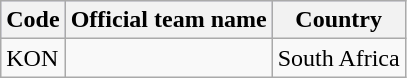<table class="wikitable">
<tr style="background:#ccccff;">
<th>Code</th>
<th>Official team name</th>
<th>Country</th>
</tr>
<tr>
<td>KON</td>
<td></td>
<td>South Africa</td>
</tr>
</table>
